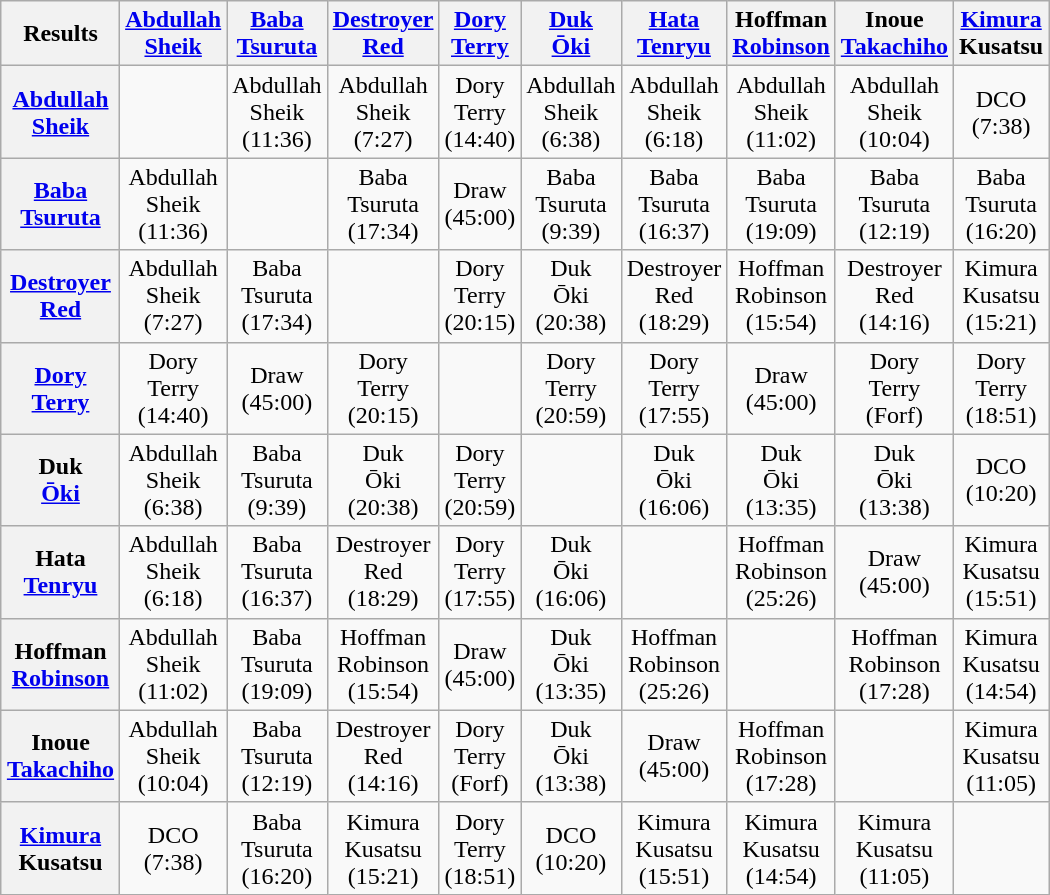<table class="wikitable" style="text-align:center; margin: 1em auto 1em auto">
<tr>
<th>Results</th>
<th><a href='#'>Abdullah</a><br><a href='#'>Sheik</a></th>
<th><a href='#'>Baba</a><br><a href='#'>Tsuruta</a></th>
<th><a href='#'>Destroyer</a><br><a href='#'>Red</a></th>
<th><a href='#'>Dory</a><br><a href='#'>Terry</a></th>
<th><a href='#'>Duk</a><br><a href='#'>Ōki</a></th>
<th><a href='#'>Hata</a><br><a href='#'>Tenryu</a></th>
<th>Hoffman<br><a href='#'>Robinson</a></th>
<th>Inoue<br><a href='#'>Takachiho</a></th>
<th><a href='#'>Kimura</a><br>Kusatsu</th>
</tr>
<tr>
<th><a href='#'>Abdullah</a><br><a href='#'>Sheik</a></th>
<td></td>
<td>Abdullah<br>Sheik<br>(11:36)</td>
<td>Abdullah<br>Sheik<br>(7:27)</td>
<td>Dory<br>Terry<br>(14:40)</td>
<td>Abdullah<br>Sheik<br>(6:38)</td>
<td>Abdullah<br>Sheik<br>(6:18)</td>
<td>Abdullah<br>Sheik<br>(11:02)</td>
<td>Abdullah<br>Sheik<br>(10:04)</td>
<td>DCO<br>(7:38)</td>
</tr>
<tr>
<th><a href='#'>Baba</a><br><a href='#'>Tsuruta</a></th>
<td>Abdullah<br>Sheik<br>(11:36)</td>
<td></td>
<td>Baba<br>Tsuruta<br>(17:34)</td>
<td>Draw<br>(45:00)</td>
<td>Baba<br>Tsuruta<br>(9:39)</td>
<td>Baba<br>Tsuruta<br>(16:37)</td>
<td>Baba<br>Tsuruta<br>(19:09)</td>
<td>Baba<br>Tsuruta<br>(12:19)</td>
<td>Baba<br>Tsuruta<br>(16:20)</td>
</tr>
<tr>
<th><a href='#'>Destroyer</a><br><a href='#'>Red</a></th>
<td>Abdullah<br>Sheik<br>(7:27)</td>
<td>Baba<br>Tsuruta<br>(17:34)</td>
<td></td>
<td>Dory<br>Terry<br>(20:15)</td>
<td>Duk<br>Ōki<br>(20:38)</td>
<td>Destroyer<br>Red<br>(18:29)</td>
<td>Hoffman<br>Robinson<br>(15:54)</td>
<td>Destroyer<br>Red<br>(14:16)</td>
<td>Kimura<br>Kusatsu<br>(15:21)</td>
</tr>
<tr>
<th><a href='#'>Dory</a><br><a href='#'>Terry</a></th>
<td>Dory<br>Terry<br>(14:40)</td>
<td>Draw<br>(45:00)</td>
<td>Dory<br>Terry<br>(20:15)</td>
<td></td>
<td>Dory<br>Terry<br>(20:59)</td>
<td>Dory<br>Terry<br>(17:55)</td>
<td>Draw<br>(45:00)</td>
<td>Dory<br>Terry<br>(Forf)</td>
<td>Dory<br>Terry<br>(18:51)</td>
</tr>
<tr>
<th>Duk<br><a href='#'>Ōki</a></th>
<td>Abdullah<br>Sheik<br>(6:38)</td>
<td>Baba<br>Tsuruta<br>(9:39)</td>
<td>Duk<br>Ōki<br>(20:38)</td>
<td>Dory<br>Terry<br>(20:59)</td>
<td></td>
<td>Duk<br>Ōki<br>(16:06)</td>
<td>Duk<br>Ōki<br>(13:35)</td>
<td>Duk<br>Ōki<br>(13:38)</td>
<td>DCO<br>(10:20)</td>
</tr>
<tr>
<th>Hata<br><a href='#'>Tenryu</a></th>
<td>Abdullah<br>Sheik<br>(6:18)</td>
<td>Baba<br>Tsuruta<br>(16:37)</td>
<td>Destroyer<br>Red<br>(18:29)</td>
<td>Dory<br>Terry<br>(17:55)</td>
<td>Duk<br>Ōki<br>(16:06)</td>
<td></td>
<td>Hoffman<br>Robinson<br>(25:26)</td>
<td>Draw<br>(45:00)</td>
<td>Kimura<br>Kusatsu<br>(15:51)</td>
</tr>
<tr>
<th>Hoffman<br><a href='#'>Robinson</a></th>
<td>Abdullah<br>Sheik<br>(11:02)</td>
<td>Baba<br>Tsuruta<br>(19:09)</td>
<td>Hoffman<br>Robinson<br>(15:54)</td>
<td>Draw<br>(45:00)</td>
<td>Duk<br>Ōki<br>(13:35)</td>
<td>Hoffman<br>Robinson<br>(25:26)</td>
<td></td>
<td>Hoffman<br>Robinson<br>(17:28)</td>
<td>Kimura<br>Kusatsu<br>(14:54)</td>
</tr>
<tr>
<th>Inoue<br><a href='#'>Takachiho</a></th>
<td>Abdullah<br>Sheik<br>(10:04)</td>
<td>Baba<br>Tsuruta<br>(12:19)</td>
<td>Destroyer<br>Red<br>(14:16)</td>
<td>Dory<br>Terry<br>(Forf)</td>
<td>Duk<br>Ōki<br>(13:38)</td>
<td>Draw<br>(45:00)</td>
<td>Hoffman<br>Robinson<br>(17:28)</td>
<td></td>
<td>Kimura<br>Kusatsu<br>(11:05)</td>
</tr>
<tr>
<th><a href='#'>Kimura</a><br>Kusatsu</th>
<td>DCO<br>(7:38)</td>
<td>Baba<br>Tsuruta<br>(16:20)</td>
<td>Kimura<br>Kusatsu<br>(15:21)</td>
<td>Dory<br>Terry<br>(18:51)</td>
<td>DCO<br>(10:20)</td>
<td>Kimura<br>Kusatsu<br>(15:51)</td>
<td>Kimura<br>Kusatsu<br>(14:54)</td>
<td>Kimura<br>Kusatsu<br>(11:05)</td>
<td></td>
</tr>
</table>
